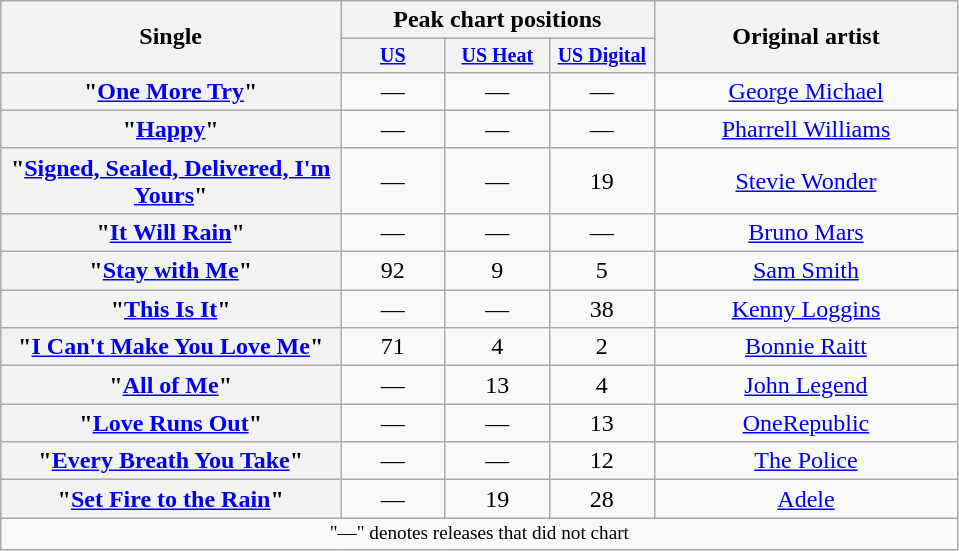<table class="wikitable plainrowheaders" style="text-align:center;">
<tr>
<th rowspan=2 style="width:13.7em;">Single</th>
<th colspan=3 style="width:12.6em;">Peak chart positions</th>
<th rowspan=2 style="width:12.2em;">Original artist</th>
</tr>
<tr style="font-size:smaller;">
<th style="width:50px;"><a href='#'>US</a><br></th>
<th style="width:50px;"><a href='#'>US Heat</a><br></th>
<th style="width:50px;"><a href='#'>US Digital</a><br></th>
</tr>
<tr>
<th scope="row">"<a href='#'>One More Try</a>"</th>
<td>—</td>
<td>—</td>
<td>—</td>
<td><a href='#'>George Michael</a></td>
</tr>
<tr>
<th scope="row">"<a href='#'>Happy</a>"</th>
<td>—</td>
<td>—</td>
<td>—</td>
<td><a href='#'>Pharrell Williams</a></td>
</tr>
<tr>
<th scope="row">"<a href='#'>Signed, Sealed, Delivered, I'm Yours</a>"</th>
<td>—</td>
<td>—</td>
<td>19</td>
<td><a href='#'>Stevie Wonder</a></td>
</tr>
<tr>
<th scope="row">"<a href='#'>It Will Rain</a>"</th>
<td>—</td>
<td>—</td>
<td>—</td>
<td><a href='#'>Bruno Mars</a></td>
</tr>
<tr>
<th scope="row">"<a href='#'>Stay with Me</a>"</th>
<td>92</td>
<td>9</td>
<td>5</td>
<td><a href='#'>Sam Smith</a></td>
</tr>
<tr>
<th scope="row">"<a href='#'>This Is It</a>"</th>
<td>—</td>
<td>—</td>
<td>38</td>
<td><a href='#'>Kenny Loggins</a></td>
</tr>
<tr>
<th scope="row">"<a href='#'>I Can't Make You Love Me</a>"</th>
<td>71</td>
<td>4</td>
<td>2</td>
<td><a href='#'>Bonnie Raitt</a></td>
</tr>
<tr>
<th scope="row">"<a href='#'>All of Me</a>"</th>
<td>—</td>
<td>13</td>
<td>4</td>
<td><a href='#'>John Legend</a></td>
</tr>
<tr>
<th scope="row">"<a href='#'>Love Runs Out</a>"</th>
<td>—</td>
<td>—</td>
<td>13</td>
<td><a href='#'>OneRepublic</a></td>
</tr>
<tr>
<th scope="row">"<a href='#'>Every Breath You Take</a>"</th>
<td>—</td>
<td>—</td>
<td>12</td>
<td><a href='#'>The Police</a></td>
</tr>
<tr>
<th scope="row">"<a href='#'>Set Fire to the Rain</a>"</th>
<td>—</td>
<td>19</td>
<td>28</td>
<td><a href='#'>Adele</a></td>
</tr>
<tr>
<td colspan=8 style="font-size:80%">"—" denotes releases that did not chart</td>
</tr>
</table>
